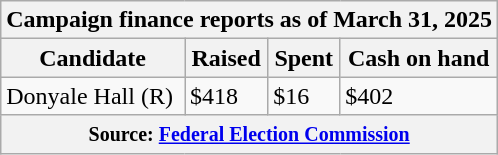<table class="wikitable sortable">
<tr>
<th colspan=4>Campaign finance reports as of March 31, 2025</th>
</tr>
<tr style="text-align:center;">
<th>Candidate</th>
<th>Raised</th>
<th>Spent</th>
<th>Cash on hand</th>
</tr>
<tr>
<td>Donyale Hall (R)</td>
<td>$418</td>
<td>$16</td>
<td>$402</td>
</tr>
<tr>
<th colspan="4"><small>Source: <a href='#'>Federal Election Commission</a></small></th>
</tr>
</table>
